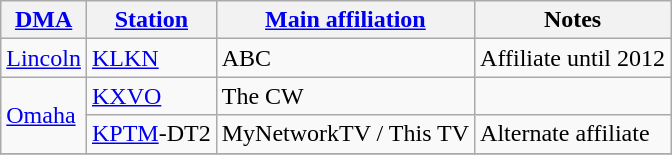<table class="wikitable">
<tr>
<th><a href='#'>DMA</a></th>
<th><a href='#'>Station</a></th>
<th><a href='#'>Main affiliation</a> <br>  </th>
<th>Notes</th>
</tr>
<tr>
<td><a href='#'>Lincoln</a></td>
<td><a href='#'>KLKN</a></td>
<td>ABC</td>
<td>Affiliate until 2012</td>
</tr>
<tr>
<td rowspan=2><a href='#'>Omaha</a></td>
<td><a href='#'>KXVO</a></td>
<td>The CW</td>
</tr>
<tr>
<td><a href='#'>KPTM</a>-DT2</td>
<td>MyNetworkTV / This TV</td>
<td>Alternate affiliate</td>
</tr>
<tr>
</tr>
</table>
